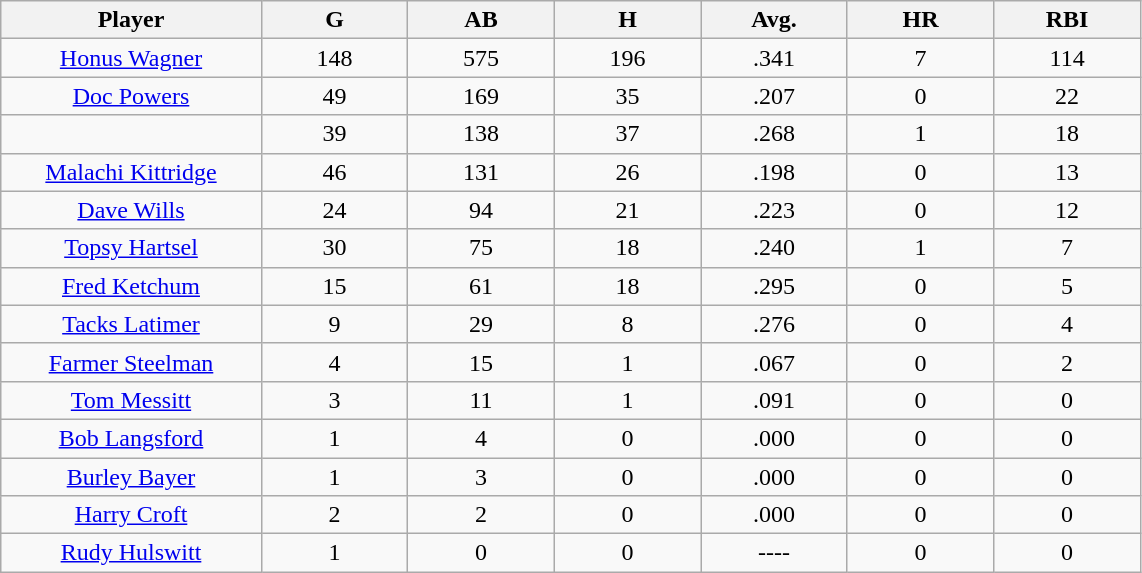<table class="wikitable sortable">
<tr>
<th bgcolor="#DDDDFF" width="16%">Player</th>
<th bgcolor="#DDDDFF" width="9%">G</th>
<th bgcolor="#DDDDFF" width="9%">AB</th>
<th bgcolor="#DDDDFF" width="9%">H</th>
<th bgcolor="#DDDDFF" width="9%">Avg.</th>
<th bgcolor="#DDDDFF" width="9%">HR</th>
<th bgcolor="#DDDDFF" width="9%">RBI</th>
</tr>
<tr align="center">
<td><a href='#'>Honus Wagner</a></td>
<td>148</td>
<td>575</td>
<td>196</td>
<td>.341</td>
<td>7</td>
<td>114</td>
</tr>
<tr align=center>
<td><a href='#'>Doc Powers</a></td>
<td>49</td>
<td>169</td>
<td>35</td>
<td>.207</td>
<td>0</td>
<td>22</td>
</tr>
<tr align=center>
<td></td>
<td>39</td>
<td>138</td>
<td>37</td>
<td>.268</td>
<td>1</td>
<td>18</td>
</tr>
<tr align="center">
<td><a href='#'>Malachi Kittridge</a></td>
<td>46</td>
<td>131</td>
<td>26</td>
<td>.198</td>
<td>0</td>
<td>13</td>
</tr>
<tr align=center>
<td><a href='#'>Dave Wills</a></td>
<td>24</td>
<td>94</td>
<td>21</td>
<td>.223</td>
<td>0</td>
<td>12</td>
</tr>
<tr align=center>
<td><a href='#'>Topsy Hartsel</a></td>
<td>30</td>
<td>75</td>
<td>18</td>
<td>.240</td>
<td>1</td>
<td>7</td>
</tr>
<tr align=center>
<td><a href='#'>Fred Ketchum</a></td>
<td>15</td>
<td>61</td>
<td>18</td>
<td>.295</td>
<td>0</td>
<td>5</td>
</tr>
<tr align=center>
<td><a href='#'>Tacks Latimer</a></td>
<td>9</td>
<td>29</td>
<td>8</td>
<td>.276</td>
<td>0</td>
<td>4</td>
</tr>
<tr align=center>
<td><a href='#'>Farmer Steelman</a></td>
<td>4</td>
<td>15</td>
<td>1</td>
<td>.067</td>
<td>0</td>
<td>2</td>
</tr>
<tr align=center>
<td><a href='#'>Tom Messitt</a></td>
<td>3</td>
<td>11</td>
<td>1</td>
<td>.091</td>
<td>0</td>
<td>0</td>
</tr>
<tr align=center>
<td><a href='#'>Bob Langsford</a></td>
<td>1</td>
<td>4</td>
<td>0</td>
<td>.000</td>
<td>0</td>
<td>0</td>
</tr>
<tr align=center>
<td><a href='#'>Burley Bayer</a></td>
<td>1</td>
<td>3</td>
<td>0</td>
<td>.000</td>
<td>0</td>
<td>0</td>
</tr>
<tr align=center>
<td><a href='#'>Harry Croft</a></td>
<td>2</td>
<td>2</td>
<td>0</td>
<td>.000</td>
<td>0</td>
<td>0</td>
</tr>
<tr align=center>
<td><a href='#'>Rudy Hulswitt</a></td>
<td>1</td>
<td>0</td>
<td>0</td>
<td>----</td>
<td>0</td>
<td>0</td>
</tr>
</table>
